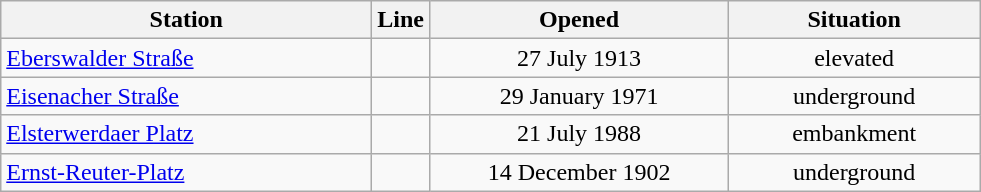<table class="wikitable" style="text-align:center">
<tr>
<th style="width:15em">Station</th>
<th>Line</th>
<th style="width:12em">Opened</th>
<th style="width:10em">Situation</th>
</tr>
<tr>
<td align="left"><a href='#'>Eberswalder Straße</a></td>
<td></td>
<td>27 July 1913</td>
<td>elevated</td>
</tr>
<tr>
<td align="left"><a href='#'>Eisenacher Straße</a></td>
<td></td>
<td>29 January 1971</td>
<td>underground</td>
</tr>
<tr>
<td align="left"><a href='#'>Elsterwerdaer Platz</a></td>
<td></td>
<td>21 July 1988</td>
<td>embankment</td>
</tr>
<tr>
<td align="left"><a href='#'>Ernst-Reuter-Platz</a></td>
<td></td>
<td>14 December 1902</td>
<td>underground</td>
</tr>
</table>
